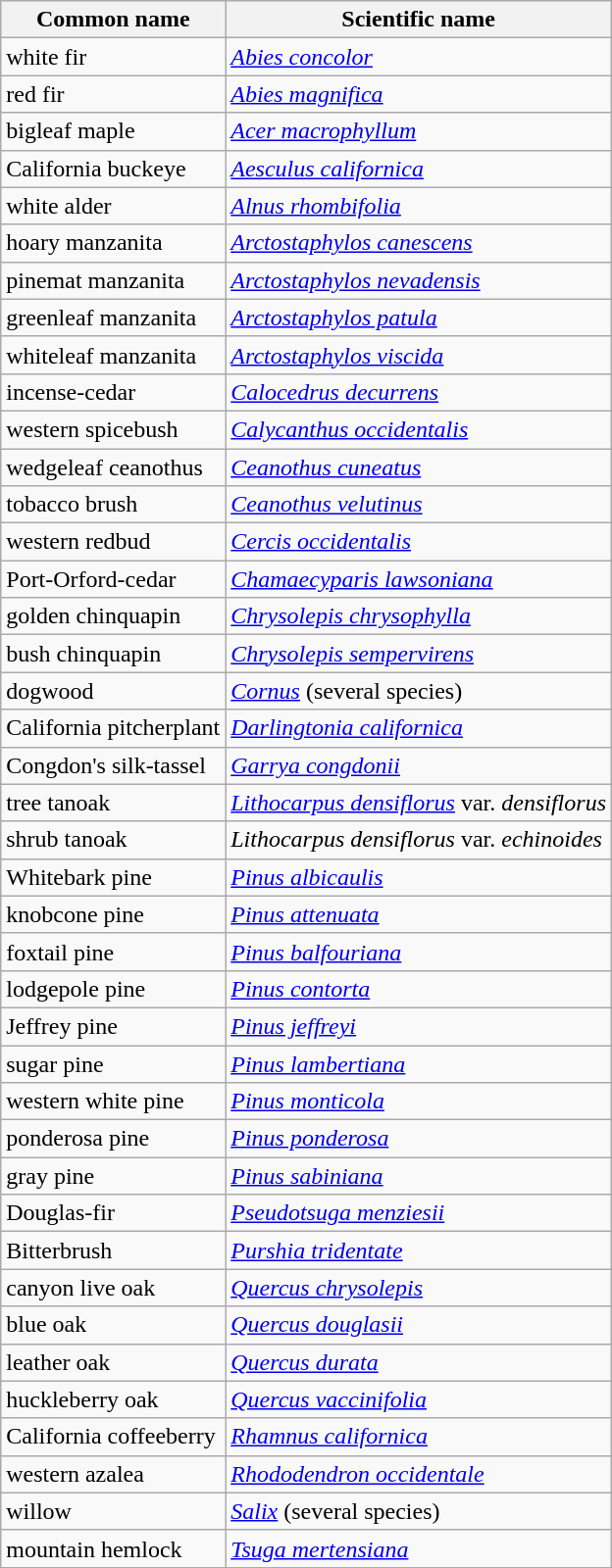<table class="wikitable sortable">
<tr>
<th>Common name</th>
<th>Scientific name</th>
</tr>
<tr>
<td>white fir</td>
<td><em><a href='#'>Abies concolor</a></em></td>
</tr>
<tr>
<td>red fir</td>
<td><em><a href='#'>Abies magnifica</a></em></td>
</tr>
<tr>
<td>bigleaf maple</td>
<td><em><a href='#'>Acer macrophyllum</a></em></td>
</tr>
<tr>
<td>California buckeye</td>
<td><em><a href='#'>Aesculus californica</a></em></td>
</tr>
<tr>
<td>white alder</td>
<td><em><a href='#'>Alnus rhombifolia</a></em></td>
</tr>
<tr>
<td>hoary manzanita</td>
<td><em><a href='#'>Arctostaphylos canescens</a></em></td>
</tr>
<tr>
<td>pinemat manzanita</td>
<td><em><a href='#'>Arctostaphylos nevadensis</a></em></td>
</tr>
<tr>
<td>greenleaf manzanita</td>
<td><em><a href='#'>Arctostaphylos patula</a></em></td>
</tr>
<tr>
<td>whiteleaf manzanita</td>
<td><em><a href='#'>Arctostaphylos viscida</a></em></td>
</tr>
<tr>
<td>incense-cedar</td>
<td><em><a href='#'>Calocedrus decurrens</a></em></td>
</tr>
<tr>
<td>western spicebush</td>
<td><em><a href='#'>Calycanthus occidentalis</a></em></td>
</tr>
<tr>
<td>wedgeleaf ceanothus</td>
<td><em><a href='#'>Ceanothus cuneatus</a></em></td>
</tr>
<tr>
<td>tobacco brush</td>
<td><em><a href='#'>Ceanothus velutinus</a></em></td>
</tr>
<tr>
<td>western redbud</td>
<td><em><a href='#'>Cercis occidentalis</a></em></td>
</tr>
<tr>
<td>Port-Orford-cedar</td>
<td><em><a href='#'>Chamaecyparis lawsoniana</a></em></td>
</tr>
<tr>
<td>golden chinquapin</td>
<td><em><a href='#'>Chrysolepis chrysophylla</a></em></td>
</tr>
<tr>
<td>bush chinquapin</td>
<td><em><a href='#'>Chrysolepis sempervirens</a></em></td>
</tr>
<tr>
<td>dogwood</td>
<td><em><a href='#'>Cornus</a></em> (several species)</td>
</tr>
<tr>
<td>California pitcherplant</td>
<td><em><a href='#'>Darlingtonia californica</a></em></td>
</tr>
<tr>
<td>Congdon's silk-tassel</td>
<td><em><a href='#'>Garrya congdonii</a></em></td>
</tr>
<tr>
<td>tree tanoak</td>
<td><em><a href='#'>Lithocarpus densiflorus</a></em> var. <em>densiflorus</em></td>
</tr>
<tr>
<td>shrub tanoak</td>
<td><em>Lithocarpus densiflorus</em> var. <em>echinoides</em></td>
</tr>
<tr>
<td>Whitebark pine</td>
<td><em><a href='#'>Pinus albicaulis</a></em></td>
</tr>
<tr>
<td>knobcone pine</td>
<td><em><a href='#'>Pinus attenuata</a></em></td>
</tr>
<tr>
<td>foxtail pine</td>
<td><em><a href='#'>Pinus balfouriana</a></em></td>
</tr>
<tr>
<td>lodgepole pine</td>
<td><em><a href='#'>Pinus contorta</a></em></td>
</tr>
<tr>
<td>Jeffrey pine</td>
<td><em><a href='#'>Pinus jeffreyi</a></em></td>
</tr>
<tr>
<td>sugar pine</td>
<td><em><a href='#'>Pinus lambertiana</a></em></td>
</tr>
<tr>
<td>western white pine</td>
<td><em><a href='#'>Pinus monticola</a></em></td>
</tr>
<tr>
<td>ponderosa pine</td>
<td><em><a href='#'>Pinus ponderosa</a></em></td>
</tr>
<tr>
<td>gray pine</td>
<td><em><a href='#'>Pinus sabiniana</a></em></td>
</tr>
<tr>
<td>Douglas-fir</td>
<td><em><a href='#'>Pseudotsuga menziesii</a></em></td>
</tr>
<tr>
<td>Bitterbrush</td>
<td><em><a href='#'>Purshia tridentate</a></em></td>
</tr>
<tr>
<td>canyon live oak</td>
<td><em><a href='#'>Quercus chrysolepis</a></em></td>
</tr>
<tr>
<td>blue oak</td>
<td><em><a href='#'>Quercus douglasii</a></em></td>
</tr>
<tr>
<td>leather oak</td>
<td><em><a href='#'>Quercus durata</a></em></td>
</tr>
<tr>
<td>huckleberry oak</td>
<td><em><a href='#'>Quercus vaccinifolia</a></em></td>
</tr>
<tr>
<td>California coffeeberry</td>
<td><em><a href='#'>Rhamnus californica</a></em></td>
</tr>
<tr>
<td>western azalea</td>
<td><em><a href='#'>Rhododendron occidentale</a></em></td>
</tr>
<tr>
<td>willow</td>
<td><em><a href='#'>Salix</a></em> (several species)</td>
</tr>
<tr>
<td>mountain hemlock</td>
<td><em><a href='#'>Tsuga mertensiana</a></em></td>
</tr>
</table>
